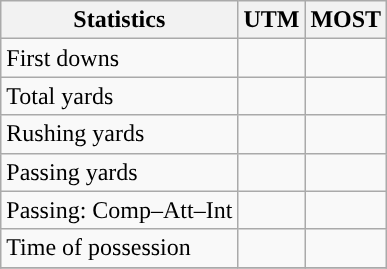<table class="wikitable" style="float: left;">
<tr>
<th>Statistics</th>
<th>UTM</th>
<th>MOST</th>
</tr>
<tr>
<td>First downs</td>
<td></td>
<td></td>
</tr>
<tr>
<td>Total yards</td>
<td></td>
<td></td>
</tr>
<tr>
<td>Rushing yards</td>
<td></td>
<td></td>
</tr>
<tr>
<td>Passing yards</td>
<td></td>
<td></td>
</tr>
<tr>
<td>Passing: Comp–Att–Int</td>
<td></td>
<td></td>
</tr>
<tr>
<td>Time of possession</td>
<td></td>
<td></td>
</tr>
<tr>
</tr>
</table>
